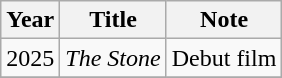<table class="wikitable">
<tr>
<th>Year</th>
<th>Title</th>
<th>Note</th>
</tr>
<tr>
<td>2025</td>
<td><em>The Stone</em></td>
<td>Debut film</td>
</tr>
<tr>
</tr>
</table>
